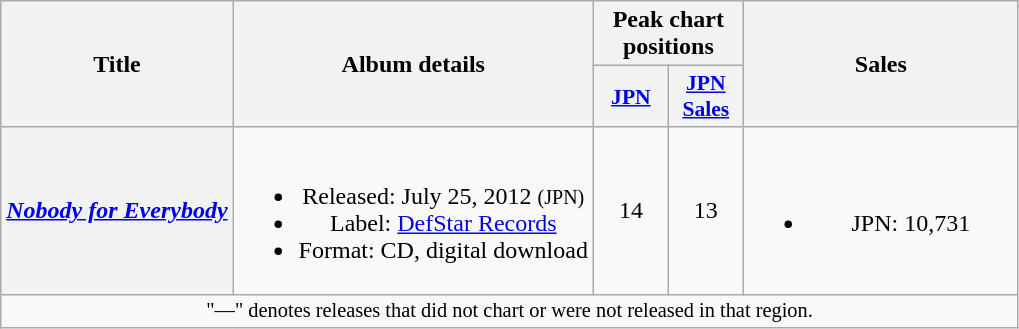<table class="wikitable plainrowheaders" style="text-align:center;">
<tr>
<th scope="col" rowspan="2">Title</th>
<th scope="col" rowspan="2">Album details</th>
<th scope="col" colspan="2">Peak chart positions</th>
<th scope="col" rowspan="2" style="width:11em;">Sales</th>
</tr>
<tr>
<th scope="col" style="width:3em;font-size:90%;"><a href='#'>JPN</a><br></th>
<th scope="col" style="width:3em;font-size:90%;"><a href='#'>JPN Sales</a><br></th>
</tr>
<tr>
<th scope="row"><em><a href='#'>Nobody for Everybody</a></em></th>
<td><br><ul><li>Released: July 25, 2012 <small>(JPN)</small></li><li>Label: <a href='#'>DefStar Records</a></li><li>Format: CD, digital download</li></ul></td>
<td>14</td>
<td>13</td>
<td><br><ul><li>JPN: 10,731</li></ul></td>
</tr>
<tr>
<td colspan="9" style="font-size: 85%">"—" denotes releases that did not chart or were not released in that region.</td>
</tr>
</table>
